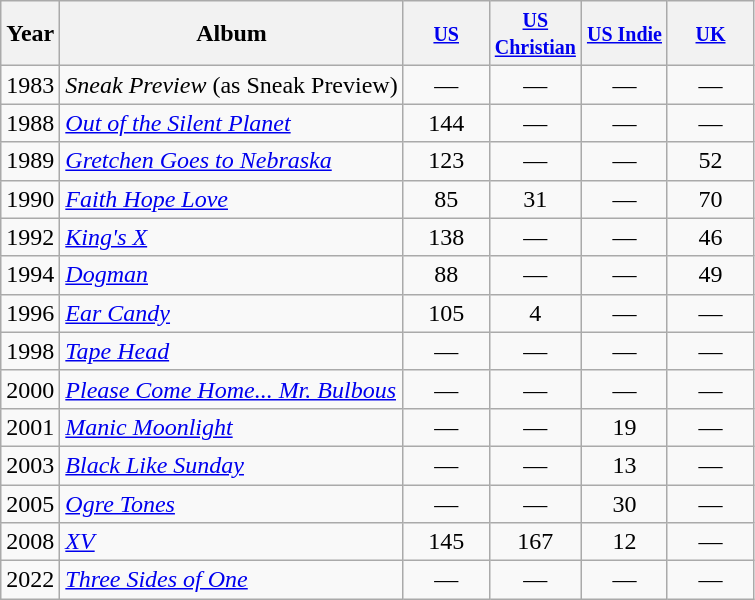<table class="wikitable" style="text-align:center;">
<tr>
<th>Year</th>
<th>Album</th>
<th style="width:50px;"><small><a href='#'>US</a></small><br></th>
<th style="width:50px;"><small><a href='#'>US Christian</a></small></th>
<th style="width:50px;"><small><a href='#'>US Indie</a></small></th>
<th style="width:50px;"><small><a href='#'>UK</a></small><br></th>
</tr>
<tr>
<td>1983</td>
<td style="text-align:left;"><em>Sneak Preview</em> (as Sneak Preview)</td>
<td>—</td>
<td>—</td>
<td>—</td>
<td>—</td>
</tr>
<tr>
<td>1988</td>
<td style="text-align:left;"><em><a href='#'>Out of the Silent Planet</a></em></td>
<td>144</td>
<td>—</td>
<td>—</td>
<td>—</td>
</tr>
<tr>
<td>1989</td>
<td style="text-align:left;"><em><a href='#'>Gretchen Goes to Nebraska</a></em></td>
<td>123</td>
<td>—</td>
<td>—</td>
<td>52</td>
</tr>
<tr>
<td>1990</td>
<td style="text-align:left;"><em><a href='#'>Faith Hope Love</a></em></td>
<td>85</td>
<td>31</td>
<td>—</td>
<td>70</td>
</tr>
<tr>
<td>1992</td>
<td style="text-align:left;"><em><a href='#'>King's X</a></em></td>
<td>138</td>
<td>—</td>
<td>—</td>
<td>46</td>
</tr>
<tr>
<td>1994</td>
<td style="text-align:left;"><em><a href='#'>Dogman</a></em></td>
<td>88</td>
<td>—</td>
<td>—</td>
<td>49</td>
</tr>
<tr>
<td>1996</td>
<td style="text-align:left;"><em><a href='#'>Ear Candy</a></em></td>
<td>105</td>
<td>4</td>
<td>—</td>
<td>—</td>
</tr>
<tr>
<td>1998</td>
<td style="text-align:left;"><em><a href='#'>Tape Head</a></em></td>
<td>—</td>
<td>—</td>
<td>—</td>
<td>—</td>
</tr>
<tr>
<td>2000</td>
<td style="text-align:left;"><em><a href='#'>Please Come Home... Mr. Bulbous</a></em></td>
<td>—</td>
<td>—</td>
<td>—</td>
<td>—</td>
</tr>
<tr>
<td>2001</td>
<td style="text-align:left;"><em><a href='#'>Manic Moonlight</a></em></td>
<td>—</td>
<td>—</td>
<td>19</td>
<td>—</td>
</tr>
<tr>
<td>2003</td>
<td style="text-align:left;"><em><a href='#'>Black Like Sunday</a></em></td>
<td>—</td>
<td>—</td>
<td>13</td>
<td>—</td>
</tr>
<tr>
<td>2005</td>
<td style="text-align:left;"><em><a href='#'>Ogre Tones</a></em></td>
<td>—</td>
<td>—</td>
<td>30</td>
<td>—</td>
</tr>
<tr>
<td>2008</td>
<td style="text-align:left;"><em><a href='#'>XV</a></em></td>
<td>145</td>
<td>167</td>
<td>12</td>
<td>—</td>
</tr>
<tr>
<td>2022</td>
<td style="text-align:left;"><em><a href='#'>Three Sides of One</a></em></td>
<td>—</td>
<td>—</td>
<td>—</td>
<td>—</td>
</tr>
</table>
